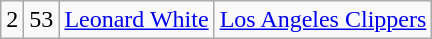<table class="wikitable">
<tr style="text-align:center;" bgcolor="">
<td>2</td>
<td>53</td>
<td><a href='#'>Leonard White</a></td>
<td><a href='#'>Los Angeles Clippers</a></td>
</tr>
</table>
